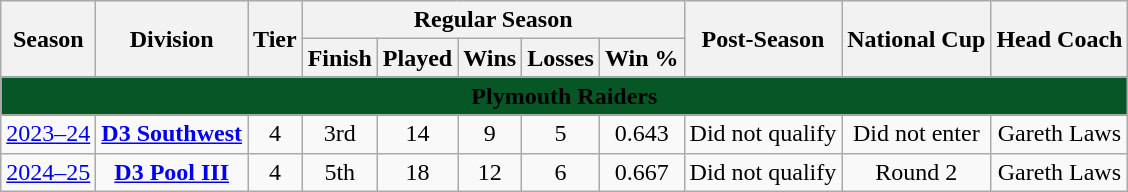<table class="wikitable" style="font-size:100%;">
<tr bgcolor="#efefef">
<th rowspan="2">Season</th>
<th rowspan="2">Division</th>
<th rowspan="2">Tier</th>
<th colspan="5">Regular Season</th>
<th rowspan="2">Post-Season</th>
<th rowspan="2">National Cup</th>
<th rowspan="2">Head Coach</th>
</tr>
<tr>
<th>Finish</th>
<th>Played</th>
<th>Wins</th>
<th>Losses</th>
<th>Win %</th>
</tr>
<tr>
<td colspan="13" align=center bgcolor="#075726"><span><strong>Plymouth Raiders</strong></span></td>
</tr>
<tr>
<td style="text-align:center;"><a href='#'>2023–24</a></td>
<td style="text-align:center;"><strong><a href='#'>D3 Southwest</a></strong></td>
<td style="text-align:center;">4</td>
<td style="text-align:center;">3rd</td>
<td style="text-align:center;">14</td>
<td style="text-align:center;">9</td>
<td style="text-align:center;">5</td>
<td style="text-align:center;">0.643</td>
<td style="text-align:center;">Did not qualify</td>
<td style="text-align:center;">Did not enter</td>
<td style="text-align:center;">Gareth Laws</td>
</tr>
<tr>
<td style="text-align:center;"><a href='#'>2024–25</a></td>
<td style="text-align:center;"><strong><a href='#'>D3 Pool III</a></strong></td>
<td style="text-align:center;">4</td>
<td style="text-align:center;">5th</td>
<td style="text-align:center;">18</td>
<td style="text-align:center;">12</td>
<td style="text-align:center;">6</td>
<td style="text-align:center;">0.667</td>
<td style="text-align:center;">Did not qualify</td>
<td style="text-align:center;">Round 2</td>
<td style="text-align:center;">Gareth Laws</td>
</tr>
</table>
